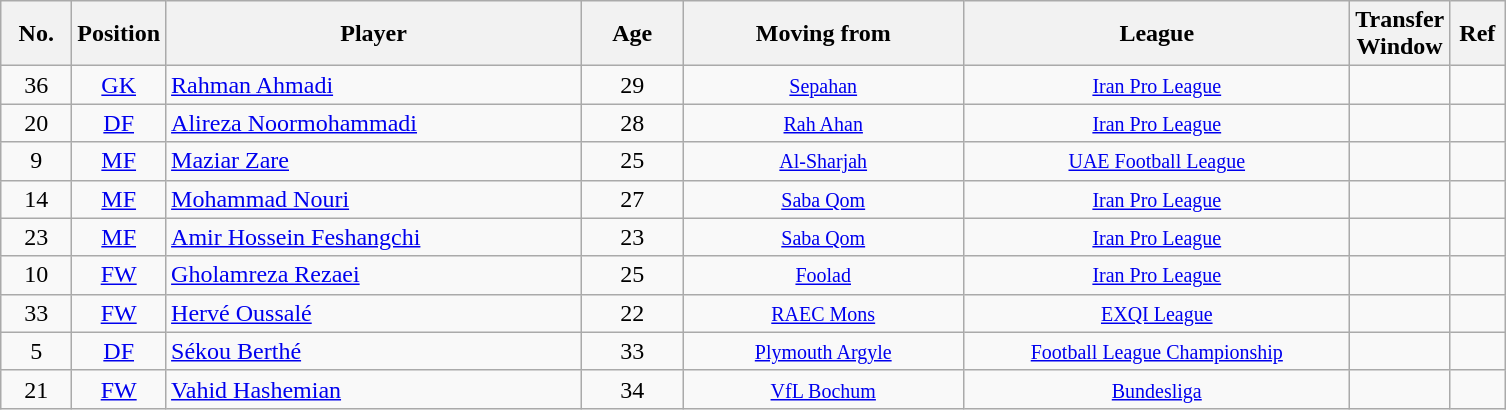<table class="wikitable sortable" style="text-align: center;">
<tr>
<th width=40>No.</th>
<th width=50>Position</th>
<th width=270>Player</th>
<th width=60>Age</th>
<th width=180>Moving from</th>
<th width=250>League</th>
<th width=30>Transfer Window</th>
<th width=30>Ref</th>
</tr>
<tr>
<td>36</td>
<td style="text-align:center"><a href='#'>GK</a></td>
<td style="text-align:left"> <a href='#'>Rahman Ahmadi</a></td>
<td>29</td>
<td><small> <a href='#'>Sepahan</a> </small></td>
<td><small> <a href='#'>Iran Pro League</a></small></td>
<td></td>
<td></td>
</tr>
<tr>
<td>20</td>
<td style="text-align:center"><a href='#'>DF</a></td>
<td style="text-align:left"> <a href='#'>Alireza Noormohammadi</a></td>
<td>28</td>
<td><small> <a href='#'>Rah Ahan</a> </small></td>
<td><small> <a href='#'>Iran Pro League</a></small></td>
<td></td>
<td></td>
</tr>
<tr>
<td>9</td>
<td style="text-align:center"><a href='#'>MF</a></td>
<td style="text-align:left"> <a href='#'>Maziar Zare</a></td>
<td>25</td>
<td><small> <a href='#'>Al-Sharjah</a> </small></td>
<td><small> <a href='#'>UAE Football League</a></small></td>
<td></td>
<td></td>
</tr>
<tr>
<td>14</td>
<td style="text-align:center"><a href='#'>MF</a></td>
<td style="text-align:left"> <a href='#'>Mohammad Nouri</a></td>
<td>27</td>
<td><small> <a href='#'>Saba Qom</a> </small></td>
<td><small> <a href='#'>Iran Pro League</a></small></td>
<td></td>
<td></td>
</tr>
<tr>
<td>23</td>
<td style="text-align:center"><a href='#'>MF</a></td>
<td style="text-align:left"> <a href='#'>Amir Hossein Feshangchi</a></td>
<td>23</td>
<td><small> <a href='#'>Saba Qom</a> </small></td>
<td><small> <a href='#'>Iran Pro League</a></small></td>
<td></td>
<td></td>
</tr>
<tr>
<td>10</td>
<td style="text-align:center"><a href='#'>FW</a></td>
<td style="text-align:left"> <a href='#'>Gholamreza Rezaei</a></td>
<td>25</td>
<td><small> <a href='#'>Foolad</a> </small></td>
<td><small> <a href='#'>Iran Pro League</a></small></td>
<td></td>
<td></td>
</tr>
<tr>
<td>33</td>
<td style="text-align:center"><a href='#'>FW</a></td>
<td style="text-align:left"> <a href='#'>Hervé Oussalé</a></td>
<td>22</td>
<td><small> <a href='#'>RAEC Mons</a> </small></td>
<td><small> <a href='#'>EXQI League</a></small></td>
<td></td>
<td></td>
</tr>
<tr>
<td>5</td>
<td style="text-align:center"><a href='#'>DF</a></td>
<td style="text-align:left"> <a href='#'>Sékou Berthé</a></td>
<td>33</td>
<td><small> <a href='#'>Plymouth Argyle</a> </small></td>
<td><small> <a href='#'>Football League Championship</a></small></td>
<td></td>
<td></td>
</tr>
<tr>
<td>21</td>
<td style="text-align:center"><a href='#'>FW</a></td>
<td style="text-align:left"> <a href='#'>Vahid Hashemian</a></td>
<td>34</td>
<td><small> <a href='#'>VfL Bochum</a> </small></td>
<td><small> <a href='#'>Bundesliga</a></small></td>
<td></td>
<td></td>
</tr>
</table>
